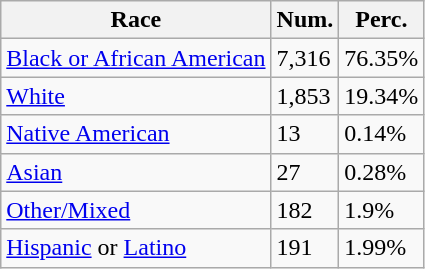<table class="wikitable">
<tr>
<th>Race</th>
<th>Num.</th>
<th>Perc.</th>
</tr>
<tr>
<td><a href='#'>Black or African American</a></td>
<td>7,316</td>
<td>76.35%</td>
</tr>
<tr>
<td><a href='#'>White</a></td>
<td>1,853</td>
<td>19.34%</td>
</tr>
<tr>
<td><a href='#'>Native American</a></td>
<td>13</td>
<td>0.14%</td>
</tr>
<tr>
<td><a href='#'>Asian</a></td>
<td>27</td>
<td>0.28%</td>
</tr>
<tr>
<td><a href='#'>Other/Mixed</a></td>
<td>182</td>
<td>1.9%</td>
</tr>
<tr>
<td><a href='#'>Hispanic</a> or <a href='#'>Latino</a></td>
<td>191</td>
<td>1.99%</td>
</tr>
</table>
